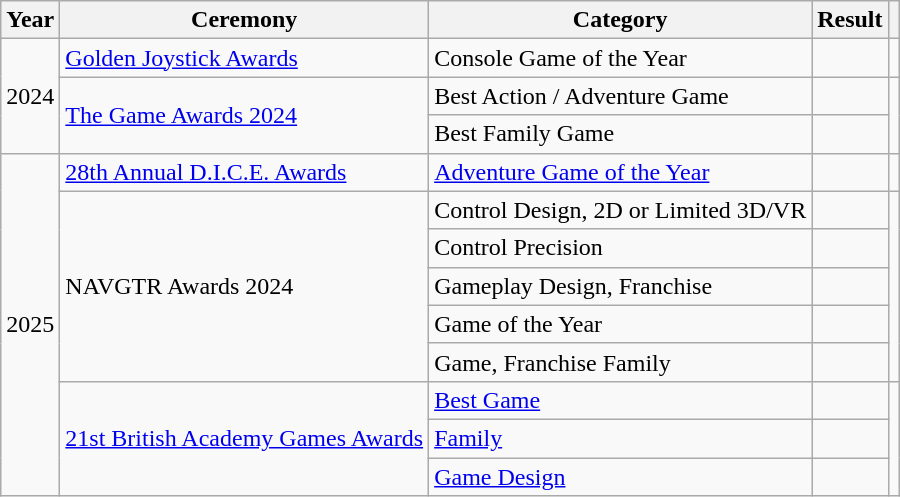<table class="wikitable">
<tr>
<th>Year</th>
<th>Ceremony</th>
<th>Category</th>
<th>Result</th>
<th></th>
</tr>
<tr>
<td rowspan="3">2024</td>
<td><a href='#'>Golden Joystick Awards</a></td>
<td>Console Game of the Year</td>
<td></td>
<td></td>
</tr>
<tr>
<td rowspan="2"><a href='#'>The Game Awards 2024</a></td>
<td>Best Action / Adventure Game</td>
<td></td>
<td rowspan="2"></td>
</tr>
<tr>
<td>Best Family Game</td>
<td></td>
</tr>
<tr>
<td rowspan="9">2025</td>
<td><a href='#'>28th Annual D.I.C.E. Awards</a></td>
<td><a href='#'>Adventure Game of the Year</a></td>
<td></td>
<td></td>
</tr>
<tr>
<td rowspan="5">NAVGTR Awards 2024</td>
<td>Control Design, 2D or Limited 3D/VR</td>
<td></td>
<td align="center" rowspan="5"></td>
</tr>
<tr>
<td>Control Precision</td>
<td></td>
</tr>
<tr>
<td>Gameplay Design, Franchise</td>
<td></td>
</tr>
<tr>
<td>Game of the Year</td>
<td></td>
</tr>
<tr>
<td>Game, Franchise Family</td>
<td></td>
</tr>
<tr>
<td rowspan="3"><a href='#'>21st British Academy Games Awards</a></td>
<td><a href='#'>Best Game</a></td>
<td></td>
<td align="center" rowspan="3"></td>
</tr>
<tr>
<td><a href='#'>Family</a></td>
<td></td>
</tr>
<tr>
<td><a href='#'>Game Design</a></td>
<td></td>
</tr>
</table>
